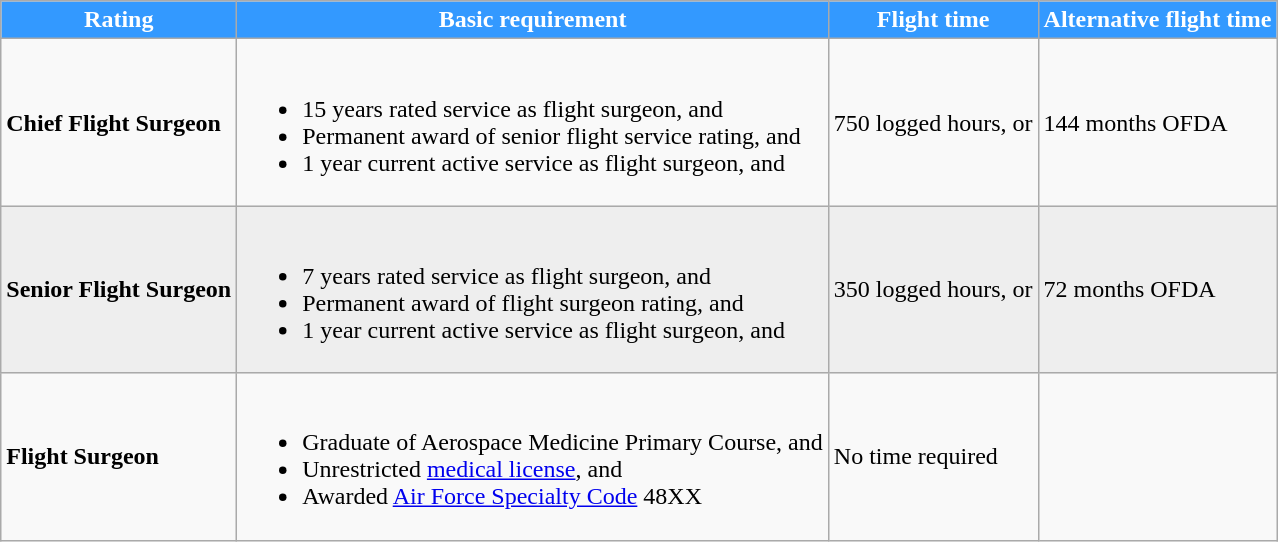<table class="wikitable">
<tr>
<th style="background-color:#3399ff; color:white;">Rating</th>
<th style="background-color:#3399ff; color:white;">Basic requirement</th>
<th style="background-color:#3399ff; color:white;">Flight time</th>
<th style="background-color:#3399ff; color:white;">Alternative flight time</th>
</tr>
<tr>
<td><strong>Chief Flight Surgeon</strong></td>
<td><br><ul><li>15 years rated service as flight surgeon, and</li><li>Permanent award of senior flight service rating, and</li><li>1 year current active service as flight surgeon, and</li></ul></td>
<td>750 logged hours, or</td>
<td>144 months OFDA</td>
</tr>
<tr style="background: #eeeeee;">
<td><strong>Senior Flight Surgeon</strong></td>
<td><br><ul><li>7 years rated service as flight surgeon, and</li><li>Permanent award of flight surgeon rating, and</li><li>1 year current active service as flight surgeon, and</li></ul></td>
<td>350 logged hours, or</td>
<td>72 months OFDA</td>
</tr>
<tr>
<td><strong>Flight Surgeon</strong></td>
<td><br><ul><li>Graduate of Aerospace Medicine Primary Course, and</li><li>Unrestricted <a href='#'>medical license</a>, and</li><li>Awarded <a href='#'>Air Force Specialty Code</a> 48XX</li></ul></td>
<td>No time required</td>
<td></td>
</tr>
</table>
